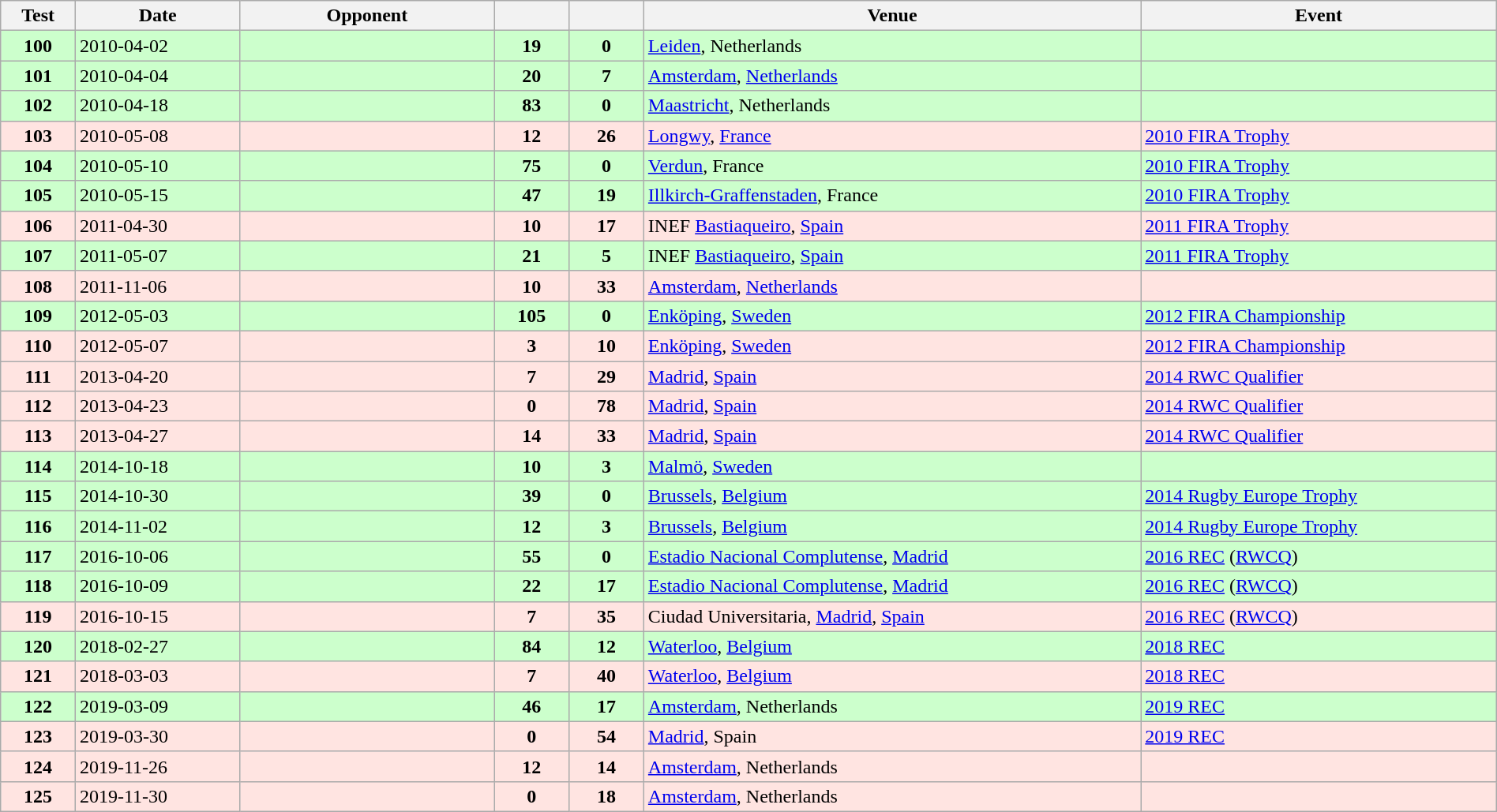<table class="wikitable sortable" style="width:100%">
<tr>
<th style="width:5%">Test</th>
<th style="width:11%">Date</th>
<th style="width:17%">Opponent</th>
<th style="width:5%"></th>
<th style="width:5%"></th>
<th>Venue</th>
<th>Event</th>
</tr>
<tr bgcolor="#ccffcc">
<td align="center"><strong>100</strong></td>
<td>2010-04-02</td>
<td></td>
<td align="center"><strong>19</strong></td>
<td align="center"><strong>0</strong></td>
<td><a href='#'>Leiden</a>, Netherlands</td>
<td></td>
</tr>
<tr bgcolor="#ccffcc">
<td align="center"><strong>101</strong></td>
<td>2010-04-04</td>
<td></td>
<td align="center"><strong>20</strong></td>
<td align="center"><strong>7</strong></td>
<td><a href='#'>Amsterdam</a>, <a href='#'>Netherlands</a></td>
<td></td>
</tr>
<tr bgcolor="#ccffcc">
<td align="center"><strong>102</strong></td>
<td>2010-04-18</td>
<td></td>
<td align="center"><strong>83</strong></td>
<td align="center"><strong>0</strong></td>
<td><a href='#'>Maastricht</a>, Netherlands</td>
<td></td>
</tr>
<tr bgcolor="FFE4E1">
<td align="center"><strong>103</strong></td>
<td>2010-05-08</td>
<td></td>
<td align="center"><strong>12</strong></td>
<td align="center"><strong>26</strong></td>
<td><a href='#'>Longwy</a>, <a href='#'>France</a></td>
<td><a href='#'>2010 FIRA Trophy</a></td>
</tr>
<tr bgcolor="#ccffcc">
<td align="center"><strong>104</strong></td>
<td>2010-05-10</td>
<td></td>
<td align="center"><strong>75</strong></td>
<td align="center"><strong>0</strong></td>
<td><a href='#'>Verdun</a>, France</td>
<td><a href='#'>2010 FIRA Trophy</a></td>
</tr>
<tr bgcolor="#ccffcc">
<td align="center"><strong>105</strong></td>
<td>2010-05-15</td>
<td></td>
<td align="center"><strong>47</strong></td>
<td align="center"><strong>19</strong></td>
<td><a href='#'>Illkirch-Graffenstaden</a>, France</td>
<td><a href='#'>2010 FIRA Trophy</a></td>
</tr>
<tr bgcolor="FFE4E1">
<td align="center"><strong>106</strong></td>
<td>2011-04-30</td>
<td></td>
<td align="center"><strong>10</strong></td>
<td align="center"><strong>17</strong></td>
<td>INEF <a href='#'>Bastiaqueiro</a>, <a href='#'>Spain</a></td>
<td><a href='#'>2011 FIRA Trophy</a></td>
</tr>
<tr bgcolor="#ccffcc">
<td align="center"><strong>107</strong></td>
<td>2011-05-07</td>
<td></td>
<td align="center"><strong>21</strong></td>
<td align="center"><strong>5</strong></td>
<td>INEF <a href='#'>Bastiaqueiro</a>, <a href='#'>Spain</a></td>
<td><a href='#'>2011 FIRA Trophy</a></td>
</tr>
<tr bgcolor="FFE4E1">
<td align="center"><strong>108</strong></td>
<td>2011-11-06</td>
<td></td>
<td align="center"><strong>10</strong></td>
<td align="center"><strong>33</strong></td>
<td><a href='#'>Amsterdam</a>, <a href='#'>Netherlands</a></td>
<td></td>
</tr>
<tr bgcolor="#ccffcc">
<td align="center"><strong>109</strong></td>
<td>2012-05-03</td>
<td></td>
<td align="center"><strong>105</strong></td>
<td align="center"><strong>0</strong></td>
<td><a href='#'>Enköping</a>, <a href='#'>Sweden</a></td>
<td><a href='#'>2012 FIRA Championship</a></td>
</tr>
<tr bgcolor="FFE4E1">
<td align="center"><strong>110</strong></td>
<td>2012-05-07</td>
<td></td>
<td align="center"><strong>3</strong></td>
<td align="center"><strong>10</strong></td>
<td><a href='#'>Enköping</a>, <a href='#'>Sweden</a></td>
<td><a href='#'>2012 FIRA Championship</a></td>
</tr>
<tr bgcolor="FFE4E1">
<td align="center"><strong>111</strong></td>
<td>2013-04-20</td>
<td></td>
<td align="center"><strong>7</strong></td>
<td align="center"><strong>29</strong></td>
<td><a href='#'>Madrid</a>, <a href='#'>Spain</a></td>
<td><a href='#'>2014 RWC Qualifier</a></td>
</tr>
<tr bgcolor="FFE4E1">
<td align="center"><strong>112</strong></td>
<td>2013-04-23</td>
<td></td>
<td align="center"><strong>0</strong></td>
<td align="center"><strong>78</strong></td>
<td><a href='#'>Madrid</a>, <a href='#'>Spain</a></td>
<td><a href='#'>2014 RWC Qualifier</a></td>
</tr>
<tr bgcolor="FFE4E1">
<td align="center"><strong>113</strong></td>
<td>2013-04-27</td>
<td></td>
<td align="center"><strong>14</strong></td>
<td align="center"><strong>33</strong></td>
<td><a href='#'>Madrid</a>, <a href='#'>Spain</a></td>
<td><a href='#'>2014 RWC Qualifier</a></td>
</tr>
<tr bgcolor="#ccffcc">
<td align="center"><strong>114</strong></td>
<td>2014-10-18</td>
<td></td>
<td align="center"><strong>10</strong></td>
<td align="center"><strong>3</strong></td>
<td><a href='#'>Malmö</a>, <a href='#'>Sweden</a></td>
<td></td>
</tr>
<tr bgcolor="#ccffcc">
<td align="center"><strong>115</strong></td>
<td>2014-10-30</td>
<td></td>
<td align="center"><strong>39</strong></td>
<td align="center"><strong>0</strong></td>
<td><a href='#'>Brussels</a>, <a href='#'>Belgium</a></td>
<td><a href='#'>2014 Rugby Europe Trophy</a></td>
</tr>
<tr bgcolor="#ccffcc">
<td align="center"><strong>116</strong></td>
<td>2014-11-02</td>
<td></td>
<td align="center"><strong>12</strong></td>
<td align="center"><strong>3</strong></td>
<td><a href='#'>Brussels</a>, <a href='#'>Belgium</a></td>
<td><a href='#'>2014 Rugby Europe Trophy</a></td>
</tr>
<tr bgcolor="#ccffcc">
<td align="center"><strong>117</strong></td>
<td>2016-10-06</td>
<td></td>
<td align="center"><strong>55</strong></td>
<td align="center"><strong>0</strong></td>
<td><a href='#'>Estadio Nacional Complutense</a>, <a href='#'>Madrid</a></td>
<td><a href='#'>2016 REC</a> (<a href='#'>RWCQ</a>)</td>
</tr>
<tr bgcolor="#ccffcc">
<td align="center"><strong>118</strong></td>
<td>2016-10-09</td>
<td></td>
<td align="center"><strong>22</strong></td>
<td align="center"><strong>17</strong></td>
<td><a href='#'>Estadio Nacional Complutense</a>, <a href='#'>Madrid</a></td>
<td><a href='#'>2016 REC</a> (<a href='#'>RWCQ</a>)</td>
</tr>
<tr bgcolor="FFE4E1">
<td align="center"><strong>119</strong></td>
<td>2016-10-15</td>
<td></td>
<td align="center"><strong>7</strong></td>
<td align="center"><strong>35</strong></td>
<td>Ciudad Universitaria, <a href='#'>Madrid</a>, <a href='#'>Spain</a></td>
<td><a href='#'>2016 REC</a> (<a href='#'>RWCQ</a>)</td>
</tr>
<tr bgcolor="#ccffcc">
<td align="center"><strong>120</strong></td>
<td>2018-02-27</td>
<td></td>
<td align="center"><strong>84</strong></td>
<td align="center"><strong>12</strong></td>
<td><a href='#'>Waterloo</a>, <a href='#'>Belgium</a></td>
<td><a href='#'>2018 REC</a></td>
</tr>
<tr bgcolor="FFE4E1">
<td align="center"><strong>121</strong></td>
<td>2018-03-03</td>
<td></td>
<td align="center"><strong>7</strong></td>
<td align="center"><strong>40</strong></td>
<td><a href='#'>Waterloo</a>, <a href='#'>Belgium</a></td>
<td><a href='#'>2018 REC</a></td>
</tr>
<tr bgcolor="#ccffcc">
<td align="center"><strong>122</strong></td>
<td>2019-03-09</td>
<td></td>
<td align="center"><strong>46</strong></td>
<td align="center"><strong>17</strong></td>
<td><a href='#'>Amsterdam</a>, Netherlands</td>
<td><a href='#'>2019 REC</a></td>
</tr>
<tr bgcolor="FFE4E1">
<td align="center"><strong>123</strong></td>
<td>2019-03-30</td>
<td></td>
<td align="center"><strong>0</strong></td>
<td align="center"><strong>54</strong></td>
<td><a href='#'>Madrid</a>, Spain</td>
<td><a href='#'>2019 REC</a></td>
</tr>
<tr bgcolor="FFE4E1">
<td align="center"><strong>124</strong></td>
<td>2019-11-26</td>
<td></td>
<td align="center"><strong>12</strong></td>
<td align="center"><strong>14</strong></td>
<td><a href='#'>Amsterdam</a>, Netherlands</td>
<td></td>
</tr>
<tr bgcolor="FFE4E1">
<td align="center"><strong>125</strong></td>
<td>2019-11-30</td>
<td></td>
<td align="center"><strong>0</strong></td>
<td align="center"><strong>18</strong></td>
<td><a href='#'>Amsterdam</a>, Netherlands</td>
<td></td>
</tr>
</table>
